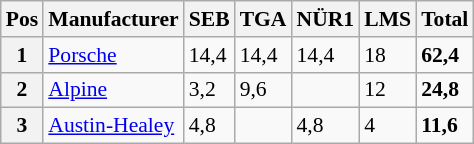<table class="wikitable" style="font-size: 90%;">
<tr>
<th>Pos</th>
<th>Manufacturer</th>
<th> SEB</th>
<th> TGA</th>
<th> NÜR1</th>
<th> LMS</th>
<th>Total</th>
</tr>
<tr>
<th>1</th>
<td><a href='#'>Porsche</a></td>
<td>14,4</td>
<td>14,4</td>
<td>14,4</td>
<td>18</td>
<td><strong>62,4</strong></td>
</tr>
<tr>
<th>2</th>
<td><a href='#'>Alpine</a></td>
<td>3,2</td>
<td>9,6</td>
<td></td>
<td>12</td>
<td><strong>24,8</strong></td>
</tr>
<tr>
<th>3</th>
<td><a href='#'>Austin-Healey</a></td>
<td>4,8</td>
<td></td>
<td>4,8</td>
<td>4</td>
<td><strong>11,6</strong></td>
</tr>
</table>
